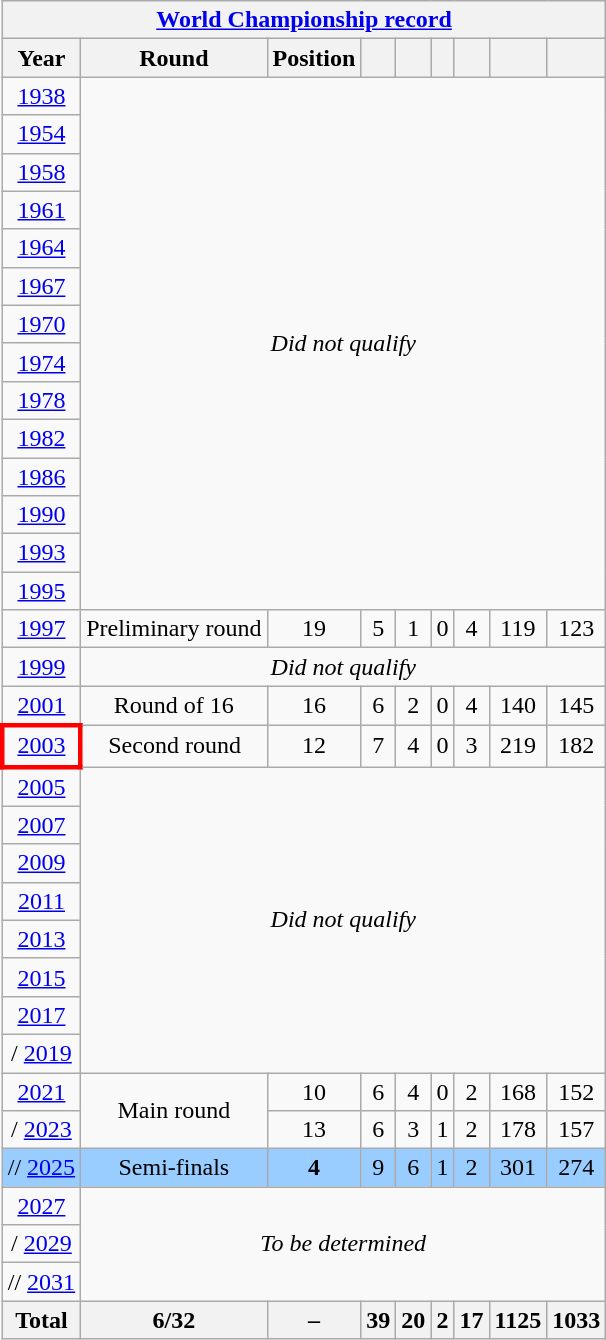<table class="wikitable" style="text-align: center;">
<tr>
<th colspan=9><a href='#'>World Championship record</a></th>
</tr>
<tr>
<th>Year</th>
<th>Round</th>
<th>Position</th>
<th></th>
<th></th>
<th></th>
<th></th>
<th></th>
<th></th>
</tr>
<tr>
<td> <a href='#'>1938</a></td>
<td colspan="8" rowspan="14"><em>Did not qualify</em></td>
</tr>
<tr>
<td> <a href='#'>1954</a></td>
</tr>
<tr>
<td> <a href='#'>1958</a></td>
</tr>
<tr>
<td> <a href='#'>1961</a></td>
</tr>
<tr>
<td> <a href='#'>1964</a></td>
</tr>
<tr>
<td> <a href='#'>1967</a></td>
</tr>
<tr>
<td> <a href='#'>1970</a></td>
</tr>
<tr>
<td> <a href='#'>1974</a></td>
</tr>
<tr>
<td> <a href='#'>1978</a></td>
</tr>
<tr>
<td> <a href='#'>1982</a></td>
</tr>
<tr>
<td> <a href='#'>1986</a></td>
</tr>
<tr>
<td> <a href='#'>1990</a></td>
</tr>
<tr>
<td> <a href='#'>1993</a></td>
</tr>
<tr>
<td> <a href='#'>1995</a></td>
</tr>
<tr>
<td> <a href='#'>1997</a></td>
<td>Preliminary round</td>
<td>19</td>
<td>5</td>
<td>1</td>
<td>0</td>
<td>4</td>
<td>119</td>
<td>123</td>
</tr>
<tr>
<td> <a href='#'>1999</a></td>
<td colspan="8"><em>Did not qualify</em></td>
</tr>
<tr>
<td> <a href='#'>2001</a></td>
<td>Round of 16</td>
<td>16</td>
<td>6</td>
<td>2</td>
<td>0</td>
<td>4</td>
<td>140</td>
<td>145</td>
</tr>
<tr>
<td style="border: 3px solid red"> <a href='#'>2003</a></td>
<td>Second round</td>
<td>12</td>
<td>7</td>
<td>4</td>
<td>0</td>
<td>3</td>
<td>219</td>
<td>182</td>
</tr>
<tr>
<td> <a href='#'>2005</a></td>
<td colspan="8" rowspan="8"><em>Did not qualify</em></td>
</tr>
<tr>
<td> <a href='#'>2007</a></td>
</tr>
<tr>
<td> <a href='#'>2009</a></td>
</tr>
<tr>
<td> <a href='#'>2011</a></td>
</tr>
<tr>
<td> <a href='#'>2013</a></td>
</tr>
<tr>
<td> <a href='#'>2015</a></td>
</tr>
<tr>
<td> <a href='#'>2017</a></td>
</tr>
<tr>
<td>/ <a href='#'>2019</a></td>
</tr>
<tr>
<td> <a href='#'>2021</a></td>
<td rowspan=2>Main round</td>
<td>10</td>
<td>6</td>
<td>4</td>
<td>0</td>
<td>2</td>
<td>168</td>
<td>152</td>
</tr>
<tr>
<td>/ <a href='#'>2023</a></td>
<td>13</td>
<td>6</td>
<td>3</td>
<td>1</td>
<td>2</td>
<td>178</td>
<td>157</td>
</tr>
<tr bgcolor=9acdff>
<td>// <a href='#'>2025</a></td>
<td>Semi-finals</td>
<td><strong>4</strong></td>
<td>9</td>
<td>6</td>
<td>1</td>
<td>2</td>
<td>301</td>
<td>274</td>
</tr>
<tr>
<td> <a href='#'>2027</a></td>
<td colspan="8" rowspan="3"><em>To be determined</em></td>
</tr>
<tr>
<td>/ <a href='#'>2029</a></td>
</tr>
<tr>
<td>// <a href='#'>2031</a></td>
</tr>
<tr>
<th>Total</th>
<th>6/32</th>
<th>–</th>
<th>39</th>
<th>20</th>
<th>2</th>
<th>17</th>
<th>1125</th>
<th>1033</th>
</tr>
</table>
